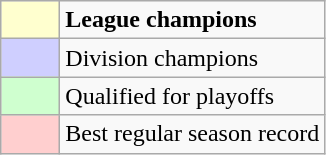<table class="wikitable">
<tr>
<td style="background:#FFFFCF; width:2em"></td>
<td><strong>League champions</strong></td>
</tr>
<tr>
<td style="background:#CFCFFF; width:2em"></td>
<td>Division champions</td>
</tr>
<tr>
<td style="background:#CFFFCF; width:2em"></td>
<td>Qualified for playoffs</td>
</tr>
<tr>
<td style="background:#FFCFCF; width:2em"></td>
<td>Best regular season record</td>
</tr>
</table>
